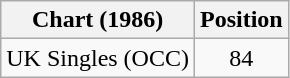<table class="wikitable">
<tr>
<th>Chart (1986)</th>
<th>Position</th>
</tr>
<tr>
<td>UK Singles (OCC)</td>
<td align="center">84</td>
</tr>
</table>
